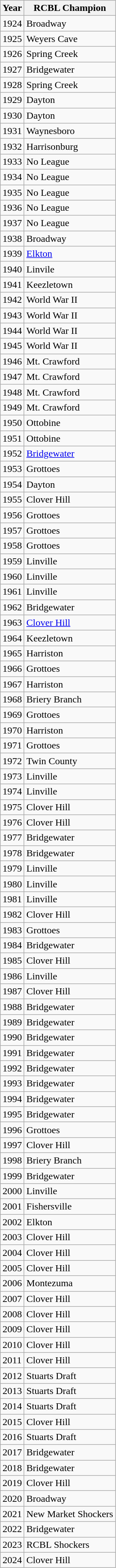<table class="wikitable">
<tr>
<th>Year</th>
<th>RCBL Champion</th>
</tr>
<tr>
<td>1924</td>
<td>Broadway</td>
</tr>
<tr>
<td>1925</td>
<td>Weyers Cave</td>
</tr>
<tr>
<td>1926</td>
<td>Spring Creek</td>
</tr>
<tr>
<td>1927</td>
<td>Bridgewater</td>
</tr>
<tr>
<td>1928</td>
<td>Spring Creek</td>
</tr>
<tr>
<td>1929</td>
<td>Dayton</td>
</tr>
<tr>
<td>1930</td>
<td>Dayton</td>
</tr>
<tr>
<td>1931</td>
<td>Waynesboro</td>
</tr>
<tr>
<td>1932</td>
<td>Harrisonburg</td>
</tr>
<tr>
<td>1933</td>
<td>No League</td>
</tr>
<tr>
<td>1934</td>
<td>No League</td>
</tr>
<tr>
<td>1935</td>
<td>No League</td>
</tr>
<tr>
<td>1936</td>
<td>No League</td>
</tr>
<tr>
<td>1937</td>
<td>No League</td>
</tr>
<tr>
<td>1938</td>
<td>Broadway</td>
</tr>
<tr>
<td>1939</td>
<td><a href='#'>Elkton</a></td>
</tr>
<tr>
<td>1940</td>
<td>Linvile</td>
</tr>
<tr>
<td>1941</td>
<td>Keezletown</td>
</tr>
<tr>
<td>1942</td>
<td>World War II</td>
</tr>
<tr>
<td>1943</td>
<td>World War II</td>
</tr>
<tr>
<td>1944</td>
<td>World War II</td>
</tr>
<tr>
<td>1945</td>
<td>World War II</td>
</tr>
<tr>
<td>1946</td>
<td>Mt. Crawford</td>
</tr>
<tr>
<td>1947</td>
<td>Mt. Crawford</td>
</tr>
<tr>
<td>1948</td>
<td>Mt. Crawford</td>
</tr>
<tr>
<td>1949</td>
<td>Mt. Crawford</td>
</tr>
<tr>
<td>1950</td>
<td>Ottobine</td>
</tr>
<tr>
<td>1951</td>
<td>Ottobine</td>
</tr>
<tr>
<td>1952</td>
<td><a href='#'>Bridgewater</a></td>
</tr>
<tr>
<td>1953</td>
<td>Grottoes</td>
</tr>
<tr>
<td>1954</td>
<td>Dayton</td>
</tr>
<tr>
<td>1955</td>
<td>Clover Hill</td>
</tr>
<tr>
<td>1956</td>
<td>Grottoes</td>
</tr>
<tr>
<td>1957</td>
<td>Grottoes</td>
</tr>
<tr>
<td>1958</td>
<td>Grottoes</td>
</tr>
<tr>
<td>1959</td>
<td>Linville</td>
</tr>
<tr>
<td>1960</td>
<td>Linville</td>
</tr>
<tr>
<td>1961</td>
<td>Linville</td>
</tr>
<tr>
<td>1962</td>
<td>Bridgewater</td>
</tr>
<tr>
<td>1963</td>
<td><a href='#'>Clover Hill</a></td>
</tr>
<tr>
<td>1964</td>
<td>Keezletown</td>
</tr>
<tr>
<td>1965</td>
<td>Harriston</td>
</tr>
<tr>
<td>1966</td>
<td>Grottoes</td>
</tr>
<tr>
<td>1967</td>
<td>Harriston</td>
</tr>
<tr>
<td>1968</td>
<td>Briery Branch</td>
</tr>
<tr>
<td>1969</td>
<td>Grottoes</td>
</tr>
<tr>
<td>1970</td>
<td>Harriston</td>
</tr>
<tr>
<td>1971</td>
<td>Grottoes</td>
</tr>
<tr>
<td>1972</td>
<td>Twin County</td>
</tr>
<tr>
<td>1973</td>
<td>Linville</td>
</tr>
<tr>
<td>1974</td>
<td>Linville</td>
</tr>
<tr>
<td>1975</td>
<td>Clover Hill</td>
</tr>
<tr>
<td>1976</td>
<td>Clover Hill</td>
</tr>
<tr>
<td>1977</td>
<td>Bridgewater</td>
</tr>
<tr>
<td>1978</td>
<td>Bridgewater</td>
</tr>
<tr>
<td>1979</td>
<td>Linville</td>
</tr>
<tr>
<td>1980</td>
<td>Linville</td>
</tr>
<tr>
<td>1981</td>
<td>Linville</td>
</tr>
<tr>
<td>1982</td>
<td>Clover Hill</td>
</tr>
<tr>
<td>1983</td>
<td>Grottoes</td>
</tr>
<tr>
<td>1984</td>
<td>Bridgewater</td>
</tr>
<tr>
<td>1985</td>
<td>Clover Hill</td>
</tr>
<tr>
<td>1986</td>
<td>Linville</td>
</tr>
<tr>
<td>1987</td>
<td>Clover Hill</td>
</tr>
<tr>
<td>1988</td>
<td>Bridgewater</td>
</tr>
<tr>
<td>1989</td>
<td>Bridgewater</td>
</tr>
<tr>
<td>1990</td>
<td>Bridgewater</td>
</tr>
<tr>
<td>1991</td>
<td>Bridgewater</td>
</tr>
<tr>
<td>1992</td>
<td>Bridgewater</td>
</tr>
<tr>
<td>1993</td>
<td>Bridgewater</td>
</tr>
<tr>
<td>1994</td>
<td>Bridgewater</td>
</tr>
<tr>
<td>1995</td>
<td>Bridgewater</td>
</tr>
<tr>
<td>1996</td>
<td>Grottoes</td>
</tr>
<tr>
<td>1997</td>
<td>Clover Hill</td>
</tr>
<tr>
<td>1998</td>
<td>Briery Branch</td>
</tr>
<tr>
<td>1999</td>
<td>Bridgewater</td>
</tr>
<tr>
<td>2000</td>
<td>Linville</td>
</tr>
<tr>
<td>2001</td>
<td>Fishersville</td>
</tr>
<tr>
<td>2002</td>
<td>Elkton</td>
</tr>
<tr>
<td>2003</td>
<td>Clover Hill</td>
</tr>
<tr>
<td>2004</td>
<td>Clover Hill</td>
</tr>
<tr>
<td>2005</td>
<td>Clover Hill</td>
</tr>
<tr>
<td>2006</td>
<td>Montezuma</td>
</tr>
<tr>
<td>2007</td>
<td>Clover Hill</td>
</tr>
<tr>
<td>2008</td>
<td>Clover Hill</td>
</tr>
<tr>
<td>2009</td>
<td>Clover Hill</td>
</tr>
<tr>
<td>2010</td>
<td>Clover Hill</td>
</tr>
<tr>
<td>2011</td>
<td>Clover Hill</td>
</tr>
<tr>
<td>2012</td>
<td>Stuarts Draft</td>
</tr>
<tr>
<td>2013</td>
<td>Stuarts Draft</td>
</tr>
<tr>
<td>2014</td>
<td>Stuarts Draft</td>
</tr>
<tr>
<td>2015</td>
<td>Clover Hill</td>
</tr>
<tr>
<td>2016</td>
<td>Stuarts Draft</td>
</tr>
<tr>
<td>2017</td>
<td>Bridgewater</td>
</tr>
<tr>
<td>2018</td>
<td>Bridgewater</td>
</tr>
<tr>
<td>2019</td>
<td>Clover Hill</td>
</tr>
<tr>
<td>2020</td>
<td>Broadway</td>
</tr>
<tr>
<td>2021</td>
<td>New Market Shockers</td>
</tr>
<tr>
<td>2022</td>
<td>Bridgewater</td>
</tr>
<tr>
<td>2023</td>
<td>RCBL Shockers</td>
</tr>
<tr>
<td>2024</td>
<td>Clover Hill</td>
</tr>
</table>
